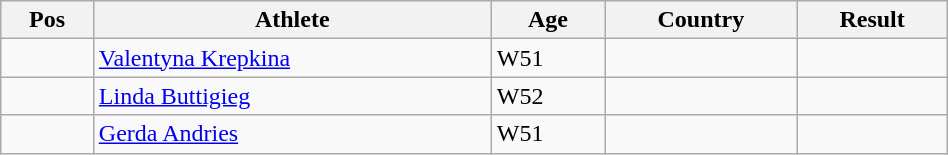<table class="wikitable"  style="text-align:center; width:50%;">
<tr>
<th>Pos</th>
<th>Athlete</th>
<th>Age</th>
<th>Country</th>
<th>Result</th>
</tr>
<tr>
<td align=center></td>
<td align=left><a href='#'>Valentyna Krepkina</a></td>
<td align=left>W51</td>
<td align=left></td>
<td></td>
</tr>
<tr>
<td align=center></td>
<td align=left><a href='#'>Linda Buttigieg</a></td>
<td align=left>W52</td>
<td align=left></td>
<td></td>
</tr>
<tr>
<td align=center></td>
<td align=left><a href='#'>Gerda Andries</a></td>
<td align=left>W51</td>
<td align=left></td>
<td></td>
</tr>
</table>
